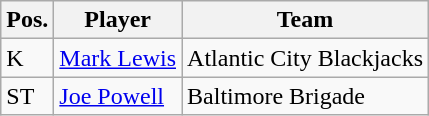<table class="wikitable">
<tr>
<th>Pos.</th>
<th>Player</th>
<th>Team</th>
</tr>
<tr>
<td>K</td>
<td><a href='#'>Mark Lewis</a></td>
<td>Atlantic City Blackjacks</td>
</tr>
<tr>
<td>ST</td>
<td><a href='#'>Joe Powell</a></td>
<td>Baltimore Brigade</td>
</tr>
</table>
